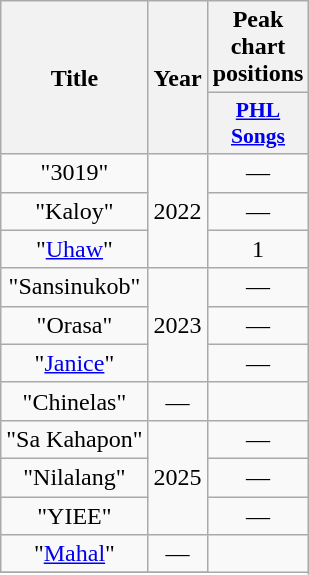<table class="wikitable plainrowheaders" style="text-align:center">
<tr>
<th rowspan="2" scope="col">Title</th>
<th rowspan="2" scope="col">Year</th>
<th scope="col">Peak chart positions</th>
</tr>
<tr>
<th scope="col" style="font-size:90%; width:3em"><a href='#'>PHL<br>Songs</a><br></th>
</tr>
<tr>
<td>"3019"</td>
<td rowspan="3">2022</td>
<td>—</td>
</tr>
<tr>
<td>"Kaloy"</td>
<td>—</td>
</tr>
<tr>
<td>"<a href='#'>Uhaw</a>"</td>
<td>1</td>
</tr>
<tr>
<td>"Sansinukob"</td>
<td rowspan="3">2023</td>
<td>—</td>
</tr>
<tr>
<td>"Orasa"</td>
<td>—</td>
</tr>
<tr>
<td>"<a href='#'>Janice</a>"</td>
<td>—</td>
</tr>
<tr>
<td>"Chinelas"</td>
<td>—</td>
</tr>
<tr>
<td>"Sa Kahapon"</td>
<td rowspan="3">2025</td>
<td>—</td>
</tr>
<tr>
<td>"Nilalang"</td>
<td>—</td>
</tr>
<tr>
<td>"YIEE"</td>
<td>—</td>
</tr>
<tr>
<td>"<a href='#'>Mahal</a>"</td>
<td>—</td>
</tr>
<tr>
</tr>
</table>
